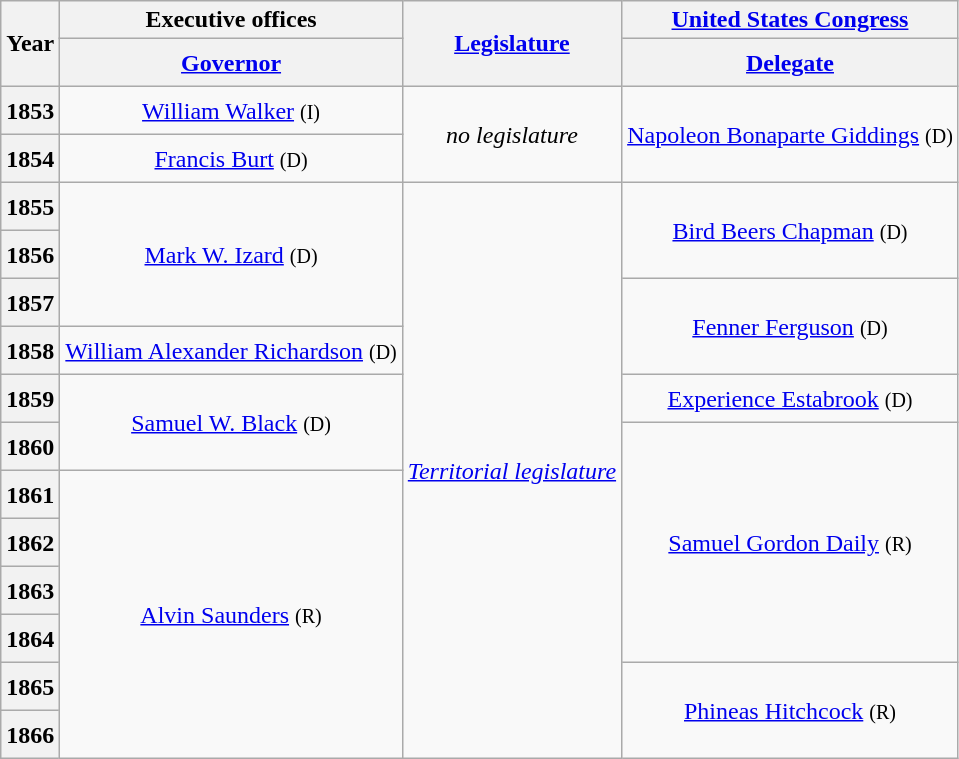<table class="wikitable" style="text-align:center">
<tr>
<th rowspan=2>Year</th>
<th>Executive offices</th>
<th rowspan=2><a href='#'>Legislature</a></th>
<th><a href='#'>United States Congress</a></th>
</tr>
<tr style="height:2em">
<th><a href='#'>Governor</a></th>
<th><a href='#'>Delegate</a></th>
</tr>
<tr style="height:2em">
<th>1853</th>
<td><a href='#'>William Walker</a> <small>(I)</small></td>
<td rowspan=2><em>no legislature</em></td>
<td rowspan="2" ><a href='#'>Napoleon Bonaparte Giddings</a> <small>(D)</small></td>
</tr>
<tr style="height:2em">
<th>1854</th>
<td><a href='#'>Francis Burt</a> <small>(D)</small></td>
</tr>
<tr style="height:2em">
<th>1855</th>
<td rowspan=3 ><a href='#'>Mark W. Izard</a> <small>(D)</small></td>
<td rowspan="12"><em><a href='#'>Territorial legislature</a></em></td>
<td rowspan=2 ><a href='#'>Bird Beers Chapman</a> <small>(D)</small></td>
</tr>
<tr style="height:2em">
<th>1856</th>
</tr>
<tr style="height:2em">
<th>1857</th>
<td rowspan=2 ><a href='#'>Fenner Ferguson</a> <small>(D)</small></td>
</tr>
<tr style="height:2em">
<th>1858</th>
<td><a href='#'>William Alexander Richardson</a> <small>(D)</small></td>
</tr>
<tr style="height:2em">
<th>1859</th>
<td rowspan=2 ><a href='#'>Samuel W. Black</a> <small>(D)</small></td>
<td><a href='#'>Experience Estabrook</a> <small>(D)</small></td>
</tr>
<tr style="height:2em">
<th>1860</th>
<td rowspan="5" ><a href='#'>Samuel Gordon Daily</a> <small>(R)</small></td>
</tr>
<tr style="height:2em">
<th>1861</th>
<td rowspan="6" ><a href='#'>Alvin Saunders</a> <small>(R)</small></td>
</tr>
<tr style="height:2em">
<th>1862</th>
</tr>
<tr style="height:2em">
<th>1863</th>
</tr>
<tr style="height:2em">
<th>1864</th>
</tr>
<tr style="height:2em">
<th>1865</th>
<td rowspan=2 ><a href='#'>Phineas Hitchcock</a> <small>(R)</small></td>
</tr>
<tr style="height:2em">
<th>1866</th>
</tr>
</table>
